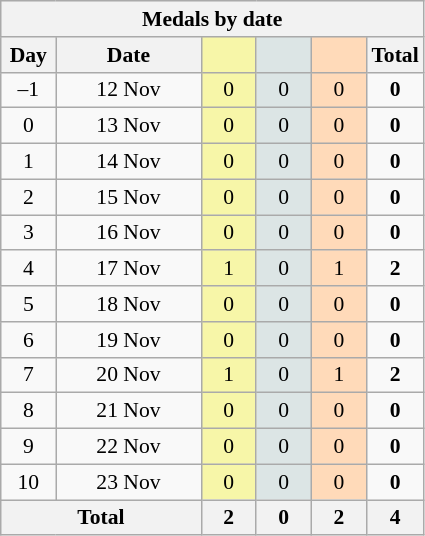<table class="wikitable" style="font-size:90%; text-align:center;">
<tr style="background:#efefef;">
<th colspan=6><strong>Medals by date</strong></th>
</tr>
<tr>
<th width=30><strong>Day</strong></th>
<th width=90><strong>Date</strong></th>
<th width=30 style="background:#F7F6A8;"></th>
<th width=30 style="background:#DCE5E5;"></th>
<th width=30 style="background:#FFDAB9;"></th>
<th width=30><strong>Total</strong></th>
</tr>
<tr>
<td>–1</td>
<td>12 Nov</td>
<td style="background:#F7F6A8;">0</td>
<td style="background:#DCE5E5;">0</td>
<td style="background:#FFDAB9;">0</td>
<td><strong>0</strong></td>
</tr>
<tr>
<td>0</td>
<td>13 Nov</td>
<td style="background:#F7F6A8;">0</td>
<td style="background:#DCE5E5;">0</td>
<td style="background:#FFDAB9;">0</td>
<td><strong>0</strong></td>
</tr>
<tr>
<td>1</td>
<td>14 Nov</td>
<td style="background:#F7F6A8;">0</td>
<td style="background:#DCE5E5;">0</td>
<td style="background:#FFDAB9;">0</td>
<td><strong>0</strong></td>
</tr>
<tr>
<td>2</td>
<td>15 Nov</td>
<td style="background:#F7F6A8;">0</td>
<td style="background:#DCE5E5;">0</td>
<td style="background:#FFDAB9;">0</td>
<td><strong>0</strong></td>
</tr>
<tr>
<td>3</td>
<td>16 Nov</td>
<td style="background:#F7F6A8;">0</td>
<td style="background:#DCE5E5;">0</td>
<td style="background:#FFDAB9;">0</td>
<td><strong>0</strong></td>
</tr>
<tr>
<td>4</td>
<td>17 Nov</td>
<td style="background:#F7F6A8;">1</td>
<td style="background:#DCE5E5;">0</td>
<td style="background:#FFDAB9;">1</td>
<td><strong>2</strong></td>
</tr>
<tr>
<td>5</td>
<td>18 Nov</td>
<td style="background:#F7F6A8;">0</td>
<td style="background:#DCE5E5;">0</td>
<td style="background:#FFDAB9;">0</td>
<td><strong>0</strong></td>
</tr>
<tr>
<td>6</td>
<td>19 Nov</td>
<td style="background:#F7F6A8;">0</td>
<td style="background:#DCE5E5;">0</td>
<td style="background:#FFDAB9;">0</td>
<td><strong>0</strong></td>
</tr>
<tr>
<td>7</td>
<td>20 Nov</td>
<td style="background:#F7F6A8;">1</td>
<td style="background:#DCE5E5;">0</td>
<td style="background:#FFDAB9;">1</td>
<td><strong>2</strong></td>
</tr>
<tr>
<td>8</td>
<td>21 Nov</td>
<td style="background:#F7F6A8;">0</td>
<td style="background:#DCE5E5;">0</td>
<td style="background:#FFDAB9;">0</td>
<td><strong>0</strong></td>
</tr>
<tr>
<td>9</td>
<td>22 Nov</td>
<td style="background:#F7F6A8;">0</td>
<td style="background:#DCE5E5;">0</td>
<td style="background:#FFDAB9;">0</td>
<td><strong>0</strong></td>
</tr>
<tr>
<td>10</td>
<td>23 Nov</td>
<td style="background:#F7F6A8;">0</td>
<td style="background:#DCE5E5;">0</td>
<td style="background:#FFDAB9;">0</td>
<td><strong>0</strong></td>
</tr>
<tr>
<th colspan="2"><strong>Total</strong></th>
<th><strong>2</strong></th>
<th><strong>0</strong></th>
<th><strong>2</strong></th>
<th><strong>4</strong></th>
</tr>
</table>
